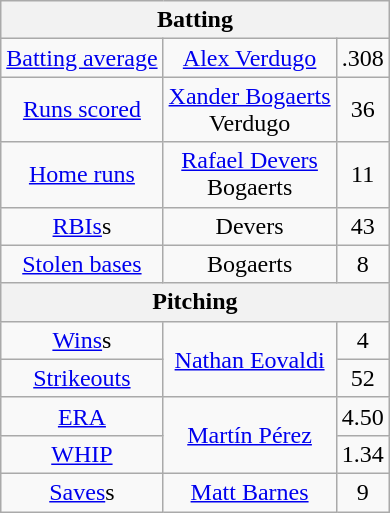<table class="wikitable" style="text-align:center; font-size: 100%;">
<tr>
<th colspan=3>Batting</th>
</tr>
<tr>
<td><a href='#'>Batting average</a></td>
<td><a href='#'>Alex Verdugo</a></td>
<td>.308</td>
</tr>
<tr>
<td><a href='#'>Runs scored</a></td>
<td><a href='#'>Xander Bogaerts</a><br>Verdugo</td>
<td>36</td>
</tr>
<tr>
<td><a href='#'>Home runs</a></td>
<td><a href='#'>Rafael Devers</a><br>Bogaerts</td>
<td>11</td>
</tr>
<tr>
<td><a href='#'>RBIs</a>s</td>
<td>Devers</td>
<td>43</td>
</tr>
<tr>
<td><a href='#'>Stolen bases</a></td>
<td>Bogaerts</td>
<td>8</td>
</tr>
<tr>
<th colspan=3>Pitching</th>
</tr>
<tr>
<td><a href='#'>Wins</a>s</td>
<td rowspan=2><a href='#'>Nathan Eovaldi</a></td>
<td>4</td>
</tr>
<tr>
<td><a href='#'>Strikeouts</a></td>
<td>52</td>
</tr>
<tr>
<td><a href='#'>ERA</a></td>
<td rowspan=2><a href='#'>Martín Pérez</a></td>
<td>4.50</td>
</tr>
<tr>
<td><a href='#'>WHIP</a></td>
<td>1.34</td>
</tr>
<tr>
<td><a href='#'>Saves</a>s</td>
<td><a href='#'>Matt Barnes</a></td>
<td>9</td>
</tr>
</table>
